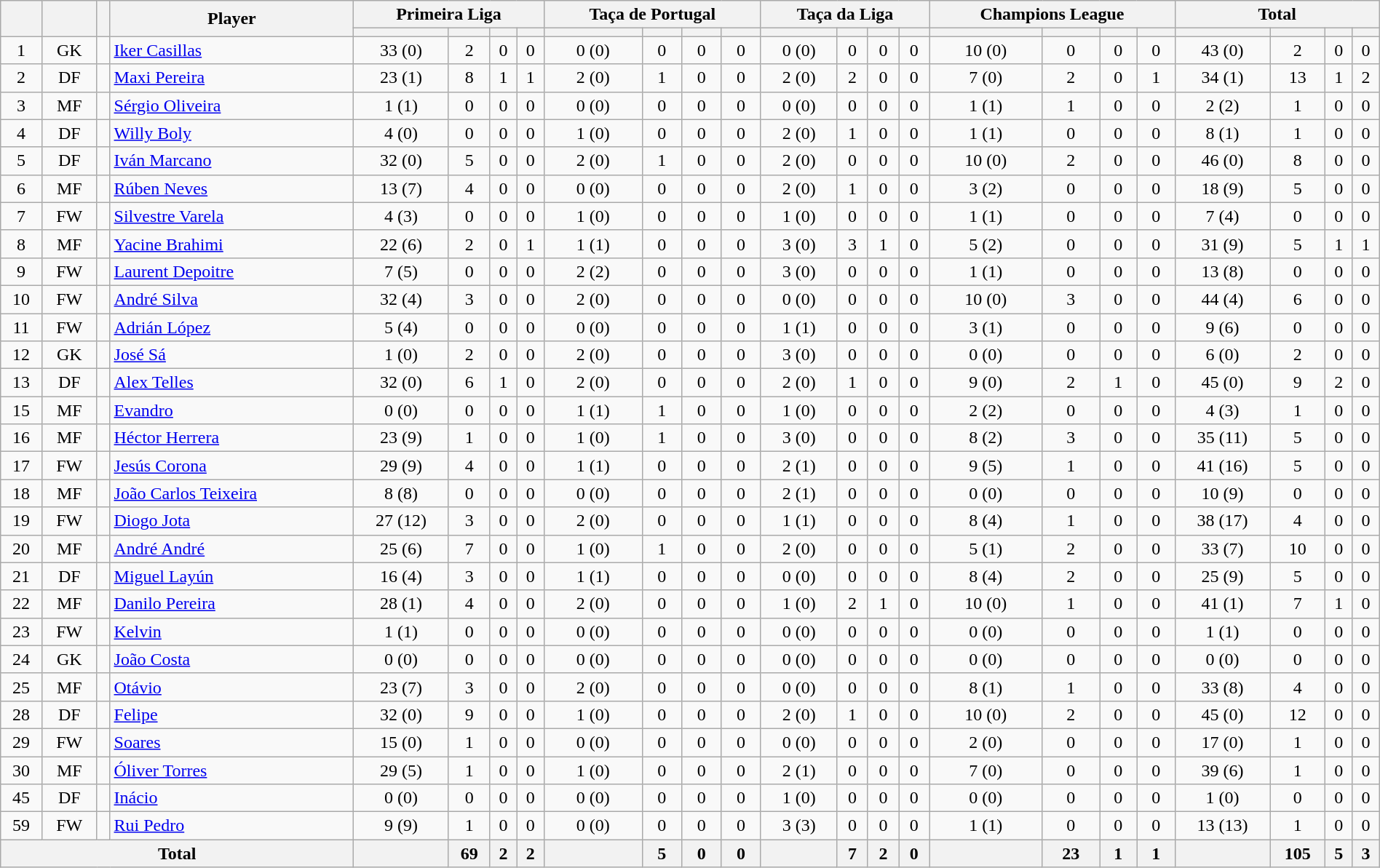<table class=wikitable style="text-align:center; width:100%">
<tr>
<th rowspan=2></th>
<th rowspan=2></th>
<th rowspan=2></th>
<th rowspan=2>Player</th>
<th colspan=4>Primeira Liga</th>
<th colspan=4>Taça de Portugal</th>
<th colspan=4>Taça da Liga</th>
<th colspan=4>Champions League</th>
<th colspan=4>Total</th>
</tr>
<tr>
<th></th>
<th></th>
<th></th>
<th></th>
<th></th>
<th></th>
<th></th>
<th></th>
<th></th>
<th></th>
<th></th>
<th></th>
<th></th>
<th></th>
<th></th>
<th></th>
<th></th>
<th></th>
<th></th>
<th></th>
</tr>
<tr>
<td>1</td>
<td>GK</td>
<td></td>
<td align=left><a href='#'>Iker Casillas</a></td>
<td>33 (0)</td>
<td>2</td>
<td>0</td>
<td>0</td>
<td>0 (0)</td>
<td>0</td>
<td>0</td>
<td>0</td>
<td>0 (0)</td>
<td>0</td>
<td>0</td>
<td>0</td>
<td>10 (0)</td>
<td>0</td>
<td>0</td>
<td>0</td>
<td>43 (0)</td>
<td>2</td>
<td>0</td>
<td>0</td>
</tr>
<tr>
<td>2</td>
<td>DF</td>
<td></td>
<td align=left><a href='#'>Maxi Pereira</a></td>
<td>23 (1)</td>
<td>8</td>
<td>1</td>
<td>1</td>
<td>2 (0)</td>
<td>1</td>
<td>0</td>
<td>0</td>
<td>2 (0)</td>
<td>2</td>
<td>0</td>
<td>0</td>
<td>7 (0)</td>
<td>2</td>
<td>0</td>
<td>1</td>
<td>34 (1)</td>
<td>13</td>
<td>1</td>
<td>2</td>
</tr>
<tr>
<td>3</td>
<td>MF</td>
<td></td>
<td align=left><a href='#'>Sérgio Oliveira</a></td>
<td>1 (1)</td>
<td>0</td>
<td>0</td>
<td>0</td>
<td>0 (0)</td>
<td>0</td>
<td>0</td>
<td>0</td>
<td>0 (0)</td>
<td>0</td>
<td>0</td>
<td>0</td>
<td>1 (1)</td>
<td>1</td>
<td>0</td>
<td>0</td>
<td>2 (2)</td>
<td>1</td>
<td>0</td>
<td>0</td>
</tr>
<tr>
<td>4</td>
<td>DF</td>
<td></td>
<td align=left><a href='#'>Willy Boly</a></td>
<td>4 (0)</td>
<td>0</td>
<td>0</td>
<td>0</td>
<td>1 (0)</td>
<td>0</td>
<td>0</td>
<td>0</td>
<td>2 (0)</td>
<td>1</td>
<td>0</td>
<td>0</td>
<td>1 (1)</td>
<td>0</td>
<td>0</td>
<td>0</td>
<td>8 (1)</td>
<td>1</td>
<td>0</td>
<td>0</td>
</tr>
<tr>
<td>5</td>
<td>DF</td>
<td></td>
<td align=left><a href='#'>Iván Marcano</a></td>
<td>32 (0)</td>
<td>5</td>
<td>0</td>
<td>0</td>
<td>2 (0)</td>
<td>1</td>
<td>0</td>
<td>0</td>
<td>2 (0)</td>
<td>0</td>
<td>0</td>
<td>0</td>
<td>10 (0)</td>
<td>2</td>
<td>0</td>
<td>0</td>
<td>46 (0)</td>
<td>8</td>
<td>0</td>
<td>0</td>
</tr>
<tr>
<td>6</td>
<td>MF</td>
<td></td>
<td align=left><a href='#'>Rúben Neves</a></td>
<td>13 (7)</td>
<td>4</td>
<td>0</td>
<td>0</td>
<td>0 (0)</td>
<td>0</td>
<td>0</td>
<td>0</td>
<td>2 (0)</td>
<td>1</td>
<td>0</td>
<td>0</td>
<td>3 (2)</td>
<td>0</td>
<td>0</td>
<td>0</td>
<td>18 (9)</td>
<td>5</td>
<td>0</td>
<td>0</td>
</tr>
<tr>
<td>7</td>
<td>FW</td>
<td></td>
<td align=left><a href='#'>Silvestre Varela</a></td>
<td>4 (3)</td>
<td>0</td>
<td>0</td>
<td>0</td>
<td>1 (0)</td>
<td>0</td>
<td>0</td>
<td>0</td>
<td>1 (0)</td>
<td>0</td>
<td>0</td>
<td>0</td>
<td>1 (1)</td>
<td>0</td>
<td>0</td>
<td>0</td>
<td>7 (4)</td>
<td>0</td>
<td>0</td>
<td>0</td>
</tr>
<tr>
<td>8</td>
<td>MF</td>
<td></td>
<td align=left><a href='#'>Yacine Brahimi</a></td>
<td>22 (6)</td>
<td>2</td>
<td>0</td>
<td>1</td>
<td>1 (1)</td>
<td>0</td>
<td>0</td>
<td>0</td>
<td>3 (0)</td>
<td>3</td>
<td>1</td>
<td>0</td>
<td>5 (2)</td>
<td>0</td>
<td>0</td>
<td>0</td>
<td>31 (9)</td>
<td>5</td>
<td>1</td>
<td>1</td>
</tr>
<tr>
<td>9</td>
<td>FW</td>
<td></td>
<td align=left><a href='#'>Laurent Depoitre</a></td>
<td>7 (5)</td>
<td>0</td>
<td>0</td>
<td>0</td>
<td>2 (2)</td>
<td>0</td>
<td>0</td>
<td>0</td>
<td>3 (0)</td>
<td>0</td>
<td>0</td>
<td>0</td>
<td>1 (1)</td>
<td>0</td>
<td>0</td>
<td>0</td>
<td>13 (8)</td>
<td>0</td>
<td>0</td>
<td>0</td>
</tr>
<tr>
<td>10</td>
<td>FW</td>
<td></td>
<td align=left><a href='#'>André Silva</a></td>
<td>32 (4)</td>
<td>3</td>
<td>0</td>
<td>0</td>
<td>2 (0)</td>
<td>0</td>
<td>0</td>
<td>0</td>
<td>0 (0)</td>
<td>0</td>
<td>0</td>
<td>0</td>
<td>10 (0)</td>
<td>3</td>
<td>0</td>
<td>0</td>
<td>44 (4)</td>
<td>6</td>
<td>0</td>
<td>0</td>
</tr>
<tr>
<td>11</td>
<td>FW</td>
<td></td>
<td align=left><a href='#'>Adrián López</a></td>
<td>5 (4)</td>
<td>0</td>
<td>0</td>
<td>0</td>
<td>0 (0)</td>
<td>0</td>
<td>0</td>
<td>0</td>
<td>1 (1)</td>
<td>0</td>
<td>0</td>
<td>0</td>
<td>3 (1)</td>
<td>0</td>
<td>0</td>
<td>0</td>
<td>9 (6)</td>
<td>0</td>
<td>0</td>
<td>0</td>
</tr>
<tr>
<td>12</td>
<td>GK</td>
<td></td>
<td align=left><a href='#'>José Sá</a></td>
<td>1 (0)</td>
<td>2</td>
<td>0</td>
<td>0</td>
<td>2 (0)</td>
<td>0</td>
<td>0</td>
<td>0</td>
<td>3 (0)</td>
<td>0</td>
<td>0</td>
<td>0</td>
<td>0 (0)</td>
<td>0</td>
<td>0</td>
<td>0</td>
<td>6 (0)</td>
<td>2</td>
<td>0</td>
<td>0</td>
</tr>
<tr>
<td>13</td>
<td>DF</td>
<td></td>
<td align=left><a href='#'>Alex Telles</a></td>
<td>32 (0)</td>
<td>6</td>
<td>1</td>
<td>0</td>
<td>2 (0)</td>
<td>0</td>
<td>0</td>
<td>0</td>
<td>2 (0)</td>
<td>1</td>
<td>0</td>
<td>0</td>
<td>9 (0)</td>
<td>2</td>
<td>1</td>
<td>0</td>
<td>45 (0)</td>
<td>9</td>
<td>2</td>
<td>0</td>
</tr>
<tr>
<td>15</td>
<td>MF</td>
<td></td>
<td align=left><a href='#'>Evandro</a></td>
<td>0 (0)</td>
<td>0</td>
<td>0</td>
<td>0</td>
<td>1 (1)</td>
<td>1</td>
<td>0</td>
<td>0</td>
<td>1 (0)</td>
<td>0</td>
<td>0</td>
<td>0</td>
<td>2 (2)</td>
<td>0</td>
<td>0</td>
<td>0</td>
<td>4 (3)</td>
<td>1</td>
<td>0</td>
<td>0</td>
</tr>
<tr>
<td>16</td>
<td>MF</td>
<td></td>
<td align=left><a href='#'>Héctor Herrera</a></td>
<td>23 (9)</td>
<td>1</td>
<td>0</td>
<td>0</td>
<td>1 (0)</td>
<td>1</td>
<td>0</td>
<td>0</td>
<td>3 (0)</td>
<td>0</td>
<td>0</td>
<td>0</td>
<td>8 (2)</td>
<td>3</td>
<td>0</td>
<td>0</td>
<td>35 (11)</td>
<td>5</td>
<td>0</td>
<td>0</td>
</tr>
<tr>
<td>17</td>
<td>FW</td>
<td></td>
<td align=left><a href='#'>Jesús Corona</a></td>
<td>29 (9)</td>
<td>4</td>
<td>0</td>
<td>0</td>
<td>1 (1)</td>
<td>0</td>
<td>0</td>
<td>0</td>
<td>2 (1)</td>
<td>0</td>
<td>0</td>
<td>0</td>
<td>9 (5)</td>
<td>1</td>
<td>0</td>
<td>0</td>
<td>41 (16)</td>
<td>5</td>
<td>0</td>
<td>0</td>
</tr>
<tr>
<td>18</td>
<td>MF</td>
<td></td>
<td align=left><a href='#'>João Carlos Teixeira</a></td>
<td>8 (8)</td>
<td>0</td>
<td>0</td>
<td>0</td>
<td>0 (0)</td>
<td>0</td>
<td>0</td>
<td>0</td>
<td>2 (1)</td>
<td>0</td>
<td>0</td>
<td>0</td>
<td>0 (0)</td>
<td>0</td>
<td>0</td>
<td>0</td>
<td>10 (9)</td>
<td>0</td>
<td>0</td>
<td>0</td>
</tr>
<tr>
<td>19</td>
<td>FW</td>
<td></td>
<td align=left><a href='#'>Diogo Jota</a></td>
<td>27 (12)</td>
<td>3</td>
<td>0</td>
<td>0</td>
<td>2 (0)</td>
<td>0</td>
<td>0</td>
<td>0</td>
<td>1 (1)</td>
<td>0</td>
<td>0</td>
<td>0</td>
<td>8 (4)</td>
<td>1</td>
<td>0</td>
<td>0</td>
<td>38 (17)</td>
<td>4</td>
<td>0</td>
<td>0</td>
</tr>
<tr>
<td>20</td>
<td>MF</td>
<td></td>
<td align=left><a href='#'>André André</a></td>
<td>25 (6)</td>
<td>7</td>
<td>0</td>
<td>0</td>
<td>1 (0)</td>
<td>1</td>
<td>0</td>
<td>0</td>
<td>2 (0)</td>
<td>0</td>
<td>0</td>
<td>0</td>
<td>5 (1)</td>
<td>2</td>
<td>0</td>
<td>0</td>
<td>33 (7)</td>
<td>10</td>
<td>0</td>
<td>0</td>
</tr>
<tr>
<td>21</td>
<td>DF</td>
<td></td>
<td align=left><a href='#'>Miguel Layún</a></td>
<td>16 (4)</td>
<td>3</td>
<td>0</td>
<td>0</td>
<td>1 (1)</td>
<td>0</td>
<td>0</td>
<td>0</td>
<td>0 (0)</td>
<td>0</td>
<td>0</td>
<td>0</td>
<td>8 (4)</td>
<td>2</td>
<td>0</td>
<td>0</td>
<td>25 (9)</td>
<td>5</td>
<td>0</td>
<td>0</td>
</tr>
<tr>
<td>22</td>
<td>MF</td>
<td></td>
<td align=left><a href='#'>Danilo Pereira</a></td>
<td>28 (1)</td>
<td>4</td>
<td>0</td>
<td>0</td>
<td>2 (0)</td>
<td>0</td>
<td>0</td>
<td>0</td>
<td>1 (0)</td>
<td>2</td>
<td>1</td>
<td>0</td>
<td>10 (0)</td>
<td>1</td>
<td>0</td>
<td>0</td>
<td>41 (1)</td>
<td>7</td>
<td>1</td>
<td>0</td>
</tr>
<tr>
<td>23</td>
<td>FW</td>
<td></td>
<td align=left><a href='#'>Kelvin</a></td>
<td>1 (1)</td>
<td>0</td>
<td>0</td>
<td>0</td>
<td>0 (0)</td>
<td>0</td>
<td>0</td>
<td>0</td>
<td>0 (0)</td>
<td>0</td>
<td>0</td>
<td>0</td>
<td>0 (0)</td>
<td>0</td>
<td>0</td>
<td>0</td>
<td>1 (1)</td>
<td>0</td>
<td>0</td>
<td>0</td>
</tr>
<tr>
<td>24</td>
<td>GK</td>
<td></td>
<td align=left><a href='#'>João Costa</a></td>
<td>0 (0)</td>
<td>0</td>
<td>0</td>
<td>0</td>
<td>0 (0)</td>
<td>0</td>
<td>0</td>
<td>0</td>
<td>0 (0)</td>
<td>0</td>
<td>0</td>
<td>0</td>
<td>0 (0)</td>
<td>0</td>
<td>0</td>
<td>0</td>
<td>0 (0)</td>
<td>0</td>
<td>0</td>
<td>0</td>
</tr>
<tr>
<td>25</td>
<td>MF</td>
<td></td>
<td align=left><a href='#'>Otávio</a></td>
<td>23 (7)</td>
<td>3</td>
<td>0</td>
<td>0</td>
<td>2 (0)</td>
<td>0</td>
<td>0</td>
<td>0</td>
<td>0 (0)</td>
<td>0</td>
<td>0</td>
<td>0</td>
<td>8 (1)</td>
<td>1</td>
<td>0</td>
<td>0</td>
<td>33 (8)</td>
<td>4</td>
<td>0</td>
<td>0</td>
</tr>
<tr>
<td>28</td>
<td>DF</td>
<td></td>
<td align=left><a href='#'>Felipe</a></td>
<td>32 (0)</td>
<td>9</td>
<td>0</td>
<td>0</td>
<td>1 (0)</td>
<td>0</td>
<td>0</td>
<td>0</td>
<td>2 (0)</td>
<td>1</td>
<td>0</td>
<td>0</td>
<td>10 (0)</td>
<td>2</td>
<td>0</td>
<td>0</td>
<td>45 (0)</td>
<td>12</td>
<td>0</td>
<td>0</td>
</tr>
<tr>
<td>29</td>
<td>FW</td>
<td></td>
<td align=left><a href='#'>Soares</a></td>
<td>15 (0)</td>
<td>1</td>
<td>0</td>
<td>0</td>
<td>0 (0)</td>
<td>0</td>
<td>0</td>
<td>0</td>
<td>0 (0)</td>
<td>0</td>
<td>0</td>
<td>0</td>
<td>2 (0)</td>
<td>0</td>
<td>0</td>
<td>0</td>
<td>17 (0)</td>
<td>1</td>
<td>0</td>
<td>0</td>
</tr>
<tr>
<td>30</td>
<td>MF</td>
<td></td>
<td align=left><a href='#'>Óliver Torres</a></td>
<td>29 (5)</td>
<td>1</td>
<td>0</td>
<td>0</td>
<td>1 (0)</td>
<td>0</td>
<td>0</td>
<td>0</td>
<td>2 (1)</td>
<td>0</td>
<td>0</td>
<td>0</td>
<td>7 (0)</td>
<td>0</td>
<td>0</td>
<td>0</td>
<td>39 (6)</td>
<td>1</td>
<td>0</td>
<td>0</td>
</tr>
<tr>
<td>45</td>
<td>DF</td>
<td></td>
<td align=left><a href='#'>Inácio</a></td>
<td>0 (0)</td>
<td>0</td>
<td>0</td>
<td>0</td>
<td>0 (0)</td>
<td>0</td>
<td>0</td>
<td>0</td>
<td>1 (0)</td>
<td>0</td>
<td>0</td>
<td>0</td>
<td>0 (0)</td>
<td>0</td>
<td>0</td>
<td>0</td>
<td>1 (0)</td>
<td>0</td>
<td>0</td>
<td>0</td>
</tr>
<tr>
<td>59</td>
<td>FW</td>
<td></td>
<td align=left><a href='#'>Rui Pedro</a></td>
<td>9 (9)</td>
<td>1</td>
<td>0</td>
<td>0</td>
<td>0 (0)</td>
<td>0</td>
<td>0</td>
<td>0</td>
<td>3 (3)</td>
<td>0</td>
<td>0</td>
<td>0</td>
<td>1 (1)</td>
<td>0</td>
<td>0</td>
<td>0</td>
<td>13 (13)</td>
<td>1</td>
<td>0</td>
<td>0</td>
</tr>
<tr>
<th colspan=4>Total<br></th>
<th> </th>
<th>69</th>
<th>2</th>
<th>2<br></th>
<th> </th>
<th>5</th>
<th>0</th>
<th>0<br></th>
<th> </th>
<th>7</th>
<th>2</th>
<th>0<br></th>
<th> </th>
<th>23</th>
<th>1</th>
<th>1<br></th>
<th> </th>
<th>105</th>
<th>5</th>
<th>3</th>
</tr>
</table>
